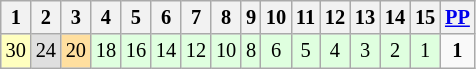<table class="wikitable" style="font-size: 85%;">
<tr>
<th>1</th>
<th>2</th>
<th>3</th>
<th>4</th>
<th>5</th>
<th>6</th>
<th>7</th>
<th>8</th>
<th>9</th>
<th>10</th>
<th>11</th>
<th>12</th>
<th>13</th>
<th>14</th>
<th>15</th>
<th><a href='#'>PP</a></th>
</tr>
<tr align="center">
<td style="background:#FFFFBF;">30</td>
<td style="background:#DFDFDF;">24</td>
<td style="background:#FFDF9F;">20</td>
<td style="background:#DFFFDF;">18</td>
<td style="background:#DFFFDF;">16</td>
<td style="background:#DFFFDF;">14</td>
<td style="background:#DFFFDF;">12</td>
<td style="background:#DFFFDF;">10</td>
<td style="background:#DFFFDF;">8</td>
<td style="background:#DFFFDF;">6</td>
<td style="background:#DFFFDF;">5</td>
<td style="background:#DFFFDF;">4</td>
<td style="background:#DFFFDF;">3</td>
<td style="background:#DFFFDF;">2</td>
<td style="background:#DFFFDF;">1</td>
<td><strong>1</strong></td>
</tr>
</table>
